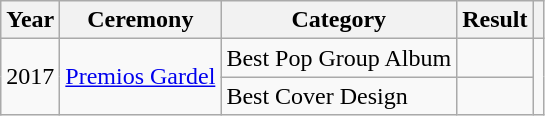<table class="wikitable sortable plainrowheaders">
<tr>
<th scope="col">Year</th>
<th scope="col">Ceremony</th>
<th scope="col">Category</th>
<th scope="col">Result</th>
<th scope="col" class="unsortable"></th>
</tr>
<tr>
<td rowspan="2" align="center">2017</td>
<td rowspan="2"><a href='#'>Premios Gardel</a></td>
<td>Best Pop Group Album</td>
<td></td>
<td rowspan="2" align="center"></td>
</tr>
<tr>
<td>Best Cover Design</td>
<td></td>
</tr>
</table>
